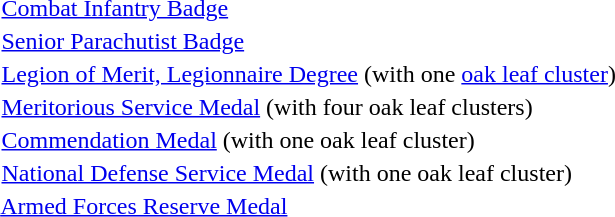<table>
<tr>
<td>  <a href='#'>Combat Infantry Badge</a></td>
</tr>
<tr>
<td>  <a href='#'>Senior Parachutist Badge</a></td>
</tr>
<tr>
<td>  <a href='#'>Legion of Merit, Legionnaire Degree</a> (with one <a href='#'>oak leaf cluster</a>)</td>
</tr>
<tr>
<td>  <a href='#'>Meritorious Service Medal</a> (with four oak leaf clusters)</td>
</tr>
<tr>
<td>  <a href='#'>Commendation Medal</a> (with one oak leaf cluster)</td>
</tr>
<tr>
<td>  <a href='#'>National Defense Service Medal</a> (with one oak leaf cluster)</td>
</tr>
<tr>
<td>  <a href='#'>Armed Forces Reserve Medal</a></td>
</tr>
</table>
